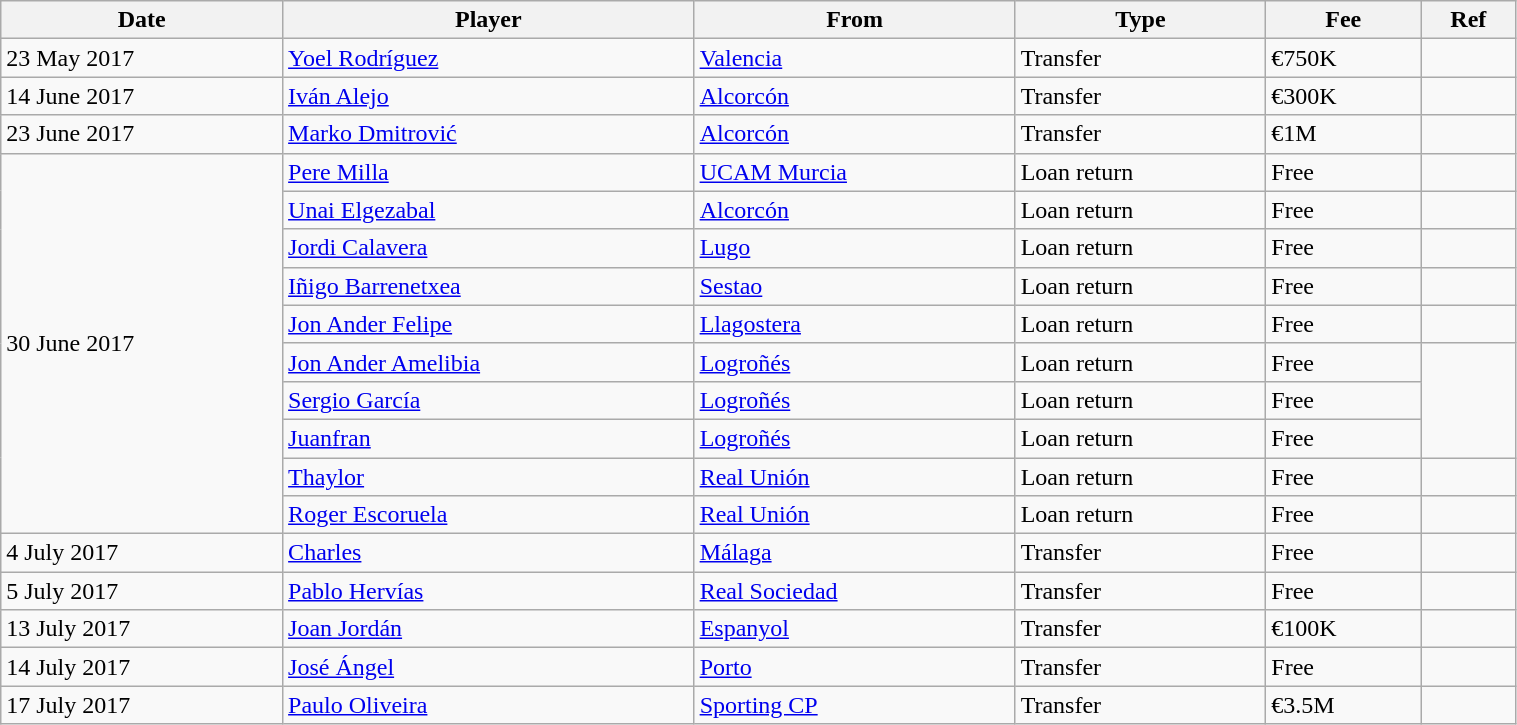<table class="wikitable" style="width:80%;">
<tr>
<th>Date</th>
<th>Player</th>
<th>From</th>
<th>Type</th>
<th>Fee</th>
<th>Ref</th>
</tr>
<tr>
<td>23 May 2017</td>
<td> <a href='#'>Yoel Rodríguez</a></td>
<td><a href='#'>Valencia</a></td>
<td>Transfer</td>
<td>€750K</td>
<td></td>
</tr>
<tr>
<td>14 June 2017</td>
<td> <a href='#'>Iván Alejo</a></td>
<td> <a href='#'>Alcorcón</a></td>
<td>Transfer</td>
<td>€300K</td>
<td></td>
</tr>
<tr>
<td>23 June 2017</td>
<td> <a href='#'>Marko Dmitrović</a></td>
<td> <a href='#'>Alcorcón</a></td>
<td>Transfer</td>
<td>€1M</td>
<td></td>
</tr>
<tr>
<td rowspan="10">30 June 2017</td>
<td> <a href='#'>Pere Milla</a></td>
<td> <a href='#'>UCAM Murcia</a></td>
<td>Loan return</td>
<td>Free</td>
<td></td>
</tr>
<tr>
<td> <a href='#'>Unai Elgezabal</a></td>
<td> <a href='#'>Alcorcón</a></td>
<td>Loan return</td>
<td>Free</td>
<td></td>
</tr>
<tr>
<td> <a href='#'>Jordi Calavera</a></td>
<td> <a href='#'>Lugo</a></td>
<td>Loan return</td>
<td>Free</td>
<td></td>
</tr>
<tr>
<td> <a href='#'>Iñigo Barrenetxea</a></td>
<td> <a href='#'>Sestao</a></td>
<td>Loan return</td>
<td>Free</td>
<td></td>
</tr>
<tr>
<td> <a href='#'>Jon Ander Felipe</a></td>
<td> <a href='#'>Llagostera</a></td>
<td>Loan return</td>
<td>Free</td>
<td></td>
</tr>
<tr>
<td> <a href='#'>Jon Ander Amelibia</a></td>
<td> <a href='#'>Logroñés</a></td>
<td>Loan return</td>
<td>Free</td>
<td rowspan="3"></td>
</tr>
<tr>
<td> <a href='#'>Sergio García</a></td>
<td> <a href='#'>Logroñés</a></td>
<td>Loan return</td>
<td>Free</td>
</tr>
<tr>
<td> <a href='#'>Juanfran</a></td>
<td> <a href='#'>Logroñés</a></td>
<td>Loan return</td>
<td>Free</td>
</tr>
<tr>
<td> <a href='#'>Thaylor</a></td>
<td> <a href='#'>Real Unión</a></td>
<td>Loan return</td>
<td>Free</td>
<td></td>
</tr>
<tr>
<td> <a href='#'>Roger Escoruela</a></td>
<td> <a href='#'>Real Unión</a></td>
<td>Loan return</td>
<td>Free</td>
<td></td>
</tr>
<tr>
<td>4 July 2017</td>
<td> <a href='#'>Charles</a></td>
<td> <a href='#'>Málaga</a></td>
<td>Transfer</td>
<td>Free</td>
<td></td>
</tr>
<tr>
<td>5 July 2017</td>
<td> <a href='#'>Pablo Hervías</a></td>
<td> <a href='#'>Real Sociedad</a></td>
<td>Transfer</td>
<td>Free</td>
<td></td>
</tr>
<tr>
<td>13 July 2017</td>
<td> <a href='#'>Joan Jordán</a></td>
<td> <a href='#'>Espanyol</a></td>
<td>Transfer</td>
<td>€100K</td>
<td></td>
</tr>
<tr>
<td>14 July 2017</td>
<td> <a href='#'>José Ángel</a></td>
<td> <a href='#'>Porto</a></td>
<td>Transfer</td>
<td>Free</td>
<td></td>
</tr>
<tr>
<td>17 July 2017</td>
<td> <a href='#'>Paulo Oliveira</a></td>
<td> <a href='#'>Sporting CP</a></td>
<td>Transfer</td>
<td>€3.5M</td>
<td></td>
</tr>
</table>
